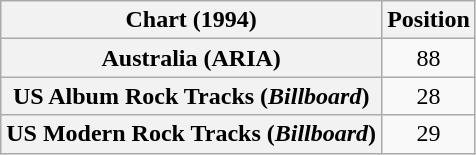<table class="wikitable sortable plainrowheaders" style="text-align:center">
<tr>
<th>Chart (1994)</th>
<th>Position</th>
</tr>
<tr>
<th scope="row">Australia (ARIA)</th>
<td>88</td>
</tr>
<tr>
<th scope="row">US Album Rock Tracks (<em>Billboard</em>)</th>
<td>28</td>
</tr>
<tr>
<th scope="row">US Modern Rock Tracks (<em>Billboard</em>)</th>
<td>29</td>
</tr>
</table>
